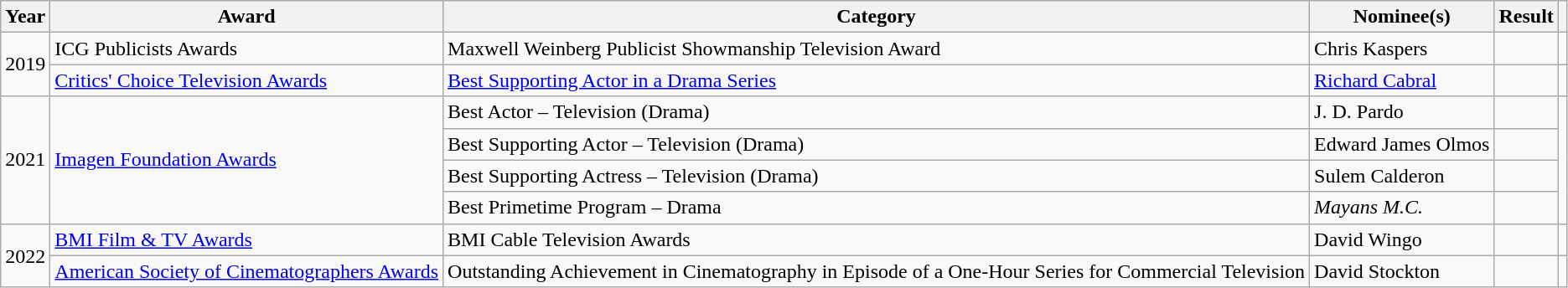<table class="wikitable sortable plainrowheaders">
<tr>
<th scope="col">Year</th>
<th scope="col">Award</th>
<th scope="col">Category</th>
<th scope="col">Nominee(s)</th>
<th scope="col">Result</th>
<th scope="col" class="unsortable"></th>
</tr>
<tr>
<td rowspan="2">2019</td>
<td>ICG Publicists Awards</td>
<td>Maxwell Weinberg Publicist Showmanship Television Award</td>
<td>Chris Kaspers</td>
<td></td>
<td style="text-align:center;"></td>
</tr>
<tr>
<td><a href='#'>Critics' Choice Television Awards</a></td>
<td><a href='#'>Best Supporting Actor in a Drama Series</a></td>
<td><a href='#'>Richard Cabral</a></td>
<td></td>
<td style="text-align:center;"></td>
</tr>
<tr>
<td rowspan="4">2021</td>
<td rowspan="4"><a href='#'>Imagen Foundation Awards</a></td>
<td>Best Actor – Television (Drama)</td>
<td>J. D. Pardo</td>
<td></td>
<td rowspan="4" style="text-align:center;"></td>
</tr>
<tr>
<td>Best Supporting Actor – Television (Drama)</td>
<td>Edward James Olmos</td>
<td></td>
</tr>
<tr>
<td>Best Supporting Actress – Television (Drama)</td>
<td>Sulem Calderon</td>
<td></td>
</tr>
<tr>
<td>Best Primetime Program – Drama</td>
<td><em>Mayans M.C.</em></td>
<td></td>
</tr>
<tr>
<td rowspan="2">2022</td>
<td><a href='#'>BMI Film & TV Awards</a></td>
<td>BMI Cable Television Awards</td>
<td>David Wingo</td>
<td></td>
<td style="text-align:center;"></td>
</tr>
<tr>
<td><a href='#'>American Society of Cinematographers Awards</a></td>
<td>Outstanding Achievement in Cinematography in Episode of a One-Hour Series for Commercial Television</td>
<td>David Stockton</td>
<td></td>
<td style="text-align:center;"></td>
</tr>
</table>
